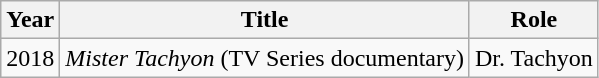<table class="wikitable">
<tr>
<th>Year</th>
<th>Title</th>
<th>Role</th>
</tr>
<tr>
<td>2018</td>
<td><em>Mister Tachyon</em> (TV Series documentary)</td>
<td>Dr. Tachyon</td>
</tr>
</table>
